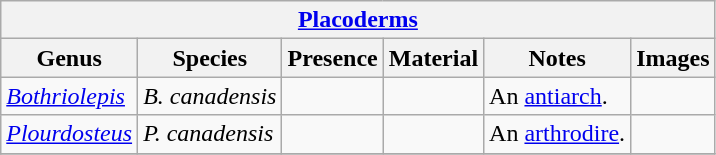<table class="wikitable" align="center">
<tr>
<th colspan="6" align="center"><strong><a href='#'>Placoderms</a></strong></th>
</tr>
<tr>
<th>Genus</th>
<th>Species</th>
<th>Presence</th>
<th><strong>Material</strong></th>
<th>Notes</th>
<th>Images</th>
</tr>
<tr>
<td><em><a href='#'>Bothriolepis</a></em></td>
<td><em>B. canadensis</em></td>
<td></td>
<td></td>
<td>An <a href='#'>antiarch</a>.</td>
<td></td>
</tr>
<tr>
<td><em><a href='#'>Plourdosteus</a></em></td>
<td><em>P. canadensis</em></td>
<td></td>
<td></td>
<td>An <a href='#'>arthrodire</a>.</td>
<td></td>
</tr>
<tr>
</tr>
</table>
